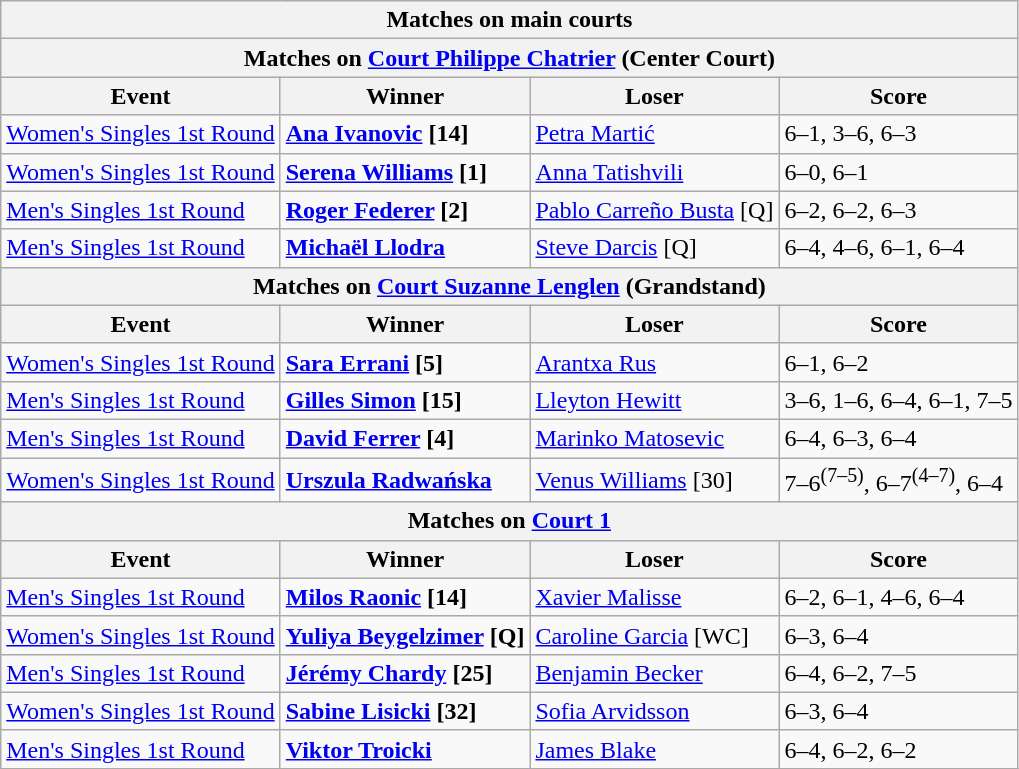<table class="wikitable">
<tr>
<th colspan=4 style=white-space:nowrap>Matches on main courts</th>
</tr>
<tr>
<th colspan=4>Matches on <a href='#'>Court Philippe Chatrier</a> (Center Court)</th>
</tr>
<tr>
<th>Event</th>
<th>Winner</th>
<th>Loser</th>
<th>Score</th>
</tr>
<tr>
<td><a href='#'>Women's Singles 1st Round</a></td>
<td><strong> <a href='#'>Ana Ivanovic</a> [14]</strong></td>
<td> <a href='#'>Petra Martić</a></td>
<td>6–1, 3–6, 6–3</td>
</tr>
<tr>
<td><a href='#'>Women's Singles 1st Round</a></td>
<td><strong> <a href='#'>Serena Williams</a> [1]</strong></td>
<td> <a href='#'>Anna Tatishvili</a></td>
<td>6–0, 6–1</td>
</tr>
<tr>
<td><a href='#'>Men's Singles 1st Round</a></td>
<td><strong> <a href='#'>Roger Federer</a> [2]</strong></td>
<td> <a href='#'>Pablo Carreño Busta</a> [Q]</td>
<td>6–2, 6–2, 6–3</td>
</tr>
<tr>
<td><a href='#'>Men's Singles 1st Round</a></td>
<td><strong> <a href='#'>Michaël Llodra</a></strong></td>
<td> <a href='#'>Steve Darcis</a> [Q]</td>
<td>6–4, 4–6, 6–1, 6–4</td>
</tr>
<tr>
<th colspan=4>Matches on <a href='#'>Court Suzanne Lenglen</a> (Grandstand)</th>
</tr>
<tr>
<th>Event</th>
<th>Winner</th>
<th>Loser</th>
<th>Score</th>
</tr>
<tr>
<td><a href='#'>Women's Singles 1st Round</a></td>
<td><strong> <a href='#'>Sara Errani</a> [5]</strong></td>
<td> <a href='#'>Arantxa Rus</a></td>
<td>6–1, 6–2</td>
</tr>
<tr>
<td><a href='#'>Men's Singles 1st Round</a></td>
<td><strong> <a href='#'>Gilles Simon</a> [15]</strong></td>
<td> <a href='#'>Lleyton Hewitt</a></td>
<td>3–6, 1–6, 6–4, 6–1, 7–5</td>
</tr>
<tr>
<td><a href='#'>Men's Singles 1st Round</a></td>
<td><strong> <a href='#'>David Ferrer</a> [4]</strong></td>
<td> <a href='#'>Marinko Matosevic</a></td>
<td>6–4, 6–3, 6–4</td>
</tr>
<tr>
<td><a href='#'>Women's Singles 1st Round</a></td>
<td><strong> <a href='#'>Urszula Radwańska</a></strong></td>
<td> <a href='#'>Venus Williams</a> [30]</td>
<td>7–6<sup>(7–5)</sup>, 6–7<sup>(4–7)</sup>, 6–4</td>
</tr>
<tr>
<th colspan=4>Matches on <a href='#'>Court 1</a></th>
</tr>
<tr>
<th>Event</th>
<th>Winner</th>
<th>Loser</th>
<th>Score</th>
</tr>
<tr>
<td><a href='#'>Men's Singles 1st Round</a></td>
<td><strong> <a href='#'>Milos Raonic</a> [14]</strong></td>
<td> <a href='#'>Xavier Malisse</a></td>
<td>6–2, 6–1, 4–6, 6–4</td>
</tr>
<tr>
<td><a href='#'>Women's Singles 1st Round</a></td>
<td><strong> <a href='#'>Yuliya Beygelzimer</a> [Q]</strong></td>
<td> <a href='#'>Caroline Garcia</a> [WC]</td>
<td>6–3, 6–4</td>
</tr>
<tr>
<td><a href='#'>Men's Singles 1st Round</a></td>
<td><strong> <a href='#'>Jérémy Chardy</a> [25]</strong></td>
<td> <a href='#'>Benjamin Becker</a></td>
<td>6–4, 6–2, 7–5</td>
</tr>
<tr>
<td><a href='#'>Women's Singles 1st Round</a></td>
<td><strong> <a href='#'>Sabine Lisicki</a> [32]</strong></td>
<td> <a href='#'>Sofia Arvidsson</a></td>
<td>6–3, 6–4</td>
</tr>
<tr>
<td><a href='#'>Men's Singles 1st Round</a></td>
<td><strong> <a href='#'>Viktor Troicki</a></strong></td>
<td> <a href='#'>James Blake</a></td>
<td>6–4, 6–2, 6–2</td>
</tr>
<tr>
</tr>
</table>
